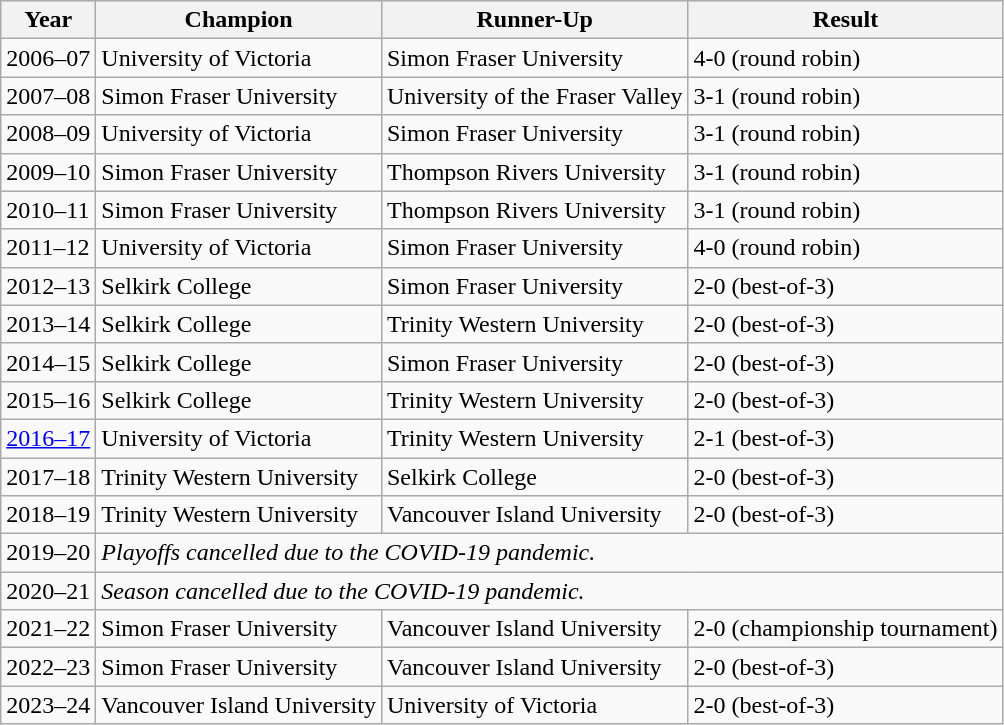<table class="wikitable">
<tr>
<th>Year</th>
<th>Champion</th>
<th>Runner-Up</th>
<th>Result</th>
</tr>
<tr>
<td>2006–07</td>
<td>University of Victoria</td>
<td>Simon Fraser University</td>
<td>4-0 (round robin)</td>
</tr>
<tr>
<td>2007–08</td>
<td>Simon Fraser University</td>
<td>University of the Fraser Valley</td>
<td>3-1 (round robin)</td>
</tr>
<tr>
<td>2008–09</td>
<td>University of Victoria</td>
<td>Simon Fraser University</td>
<td>3-1 (round robin)</td>
</tr>
<tr>
<td>2009–10</td>
<td>Simon Fraser University</td>
<td>Thompson Rivers University</td>
<td>3-1 (round robin)</td>
</tr>
<tr>
<td>2010–11</td>
<td>Simon Fraser University</td>
<td>Thompson Rivers University</td>
<td>3-1 (round robin)</td>
</tr>
<tr>
<td>2011–12</td>
<td>University of Victoria</td>
<td>Simon Fraser University</td>
<td>4-0 (round robin)</td>
</tr>
<tr>
<td>2012–13</td>
<td>Selkirk College</td>
<td>Simon Fraser University</td>
<td>2-0 (best-of-3)</td>
</tr>
<tr>
<td>2013–14</td>
<td>Selkirk College</td>
<td>Trinity Western University</td>
<td>2-0 (best-of-3)</td>
</tr>
<tr>
<td>2014–15</td>
<td>Selkirk College</td>
<td>Simon Fraser University</td>
<td>2-0 (best-of-3)</td>
</tr>
<tr>
<td>2015–16</td>
<td>Selkirk College</td>
<td>Trinity Western University</td>
<td>2-0 (best-of-3)</td>
</tr>
<tr>
<td><a href='#'>2016–17</a></td>
<td>University of Victoria</td>
<td>Trinity Western University</td>
<td>2-1 (best-of-3)</td>
</tr>
<tr>
<td>2017–18</td>
<td>Trinity Western University</td>
<td>Selkirk College</td>
<td>2-0 (best-of-3)</td>
</tr>
<tr>
<td>2018–19</td>
<td>Trinity Western University</td>
<td>Vancouver Island University</td>
<td>2-0 (best-of-3)</td>
</tr>
<tr>
<td>2019–20</td>
<td colspan="3"><em>Playoffs cancelled due to the COVID-19 pandemic.</em></td>
</tr>
<tr>
<td>2020–21</td>
<td colspan="3"><em>Season cancelled due to the COVID-19 pandemic.</em></td>
</tr>
<tr>
<td>2021–22</td>
<td>Simon Fraser University</td>
<td>Vancouver Island University</td>
<td>2-0 (championship tournament)</td>
</tr>
<tr>
<td>2022–23</td>
<td>Simon Fraser University</td>
<td>Vancouver Island University</td>
<td>2-0 (best-of-3)</td>
</tr>
<tr>
<td>2023–24</td>
<td>Vancouver Island University</td>
<td>University of Victoria</td>
<td>2-0 (best-of-3)</td>
</tr>
</table>
